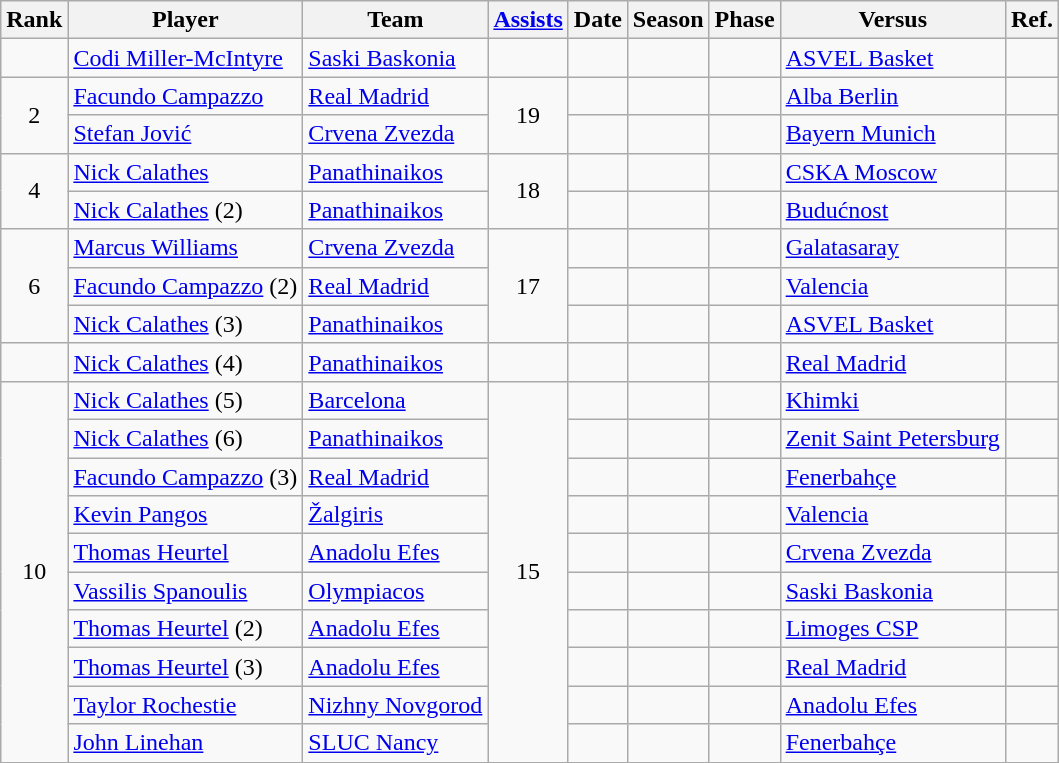<table class="wikitable sortable">
<tr>
<th>Rank</th>
<th>Player</th>
<th>Team</th>
<th><a href='#'>Assists</a></th>
<th>Date</th>
<th>Season</th>
<th>Phase</th>
<th>Versus</th>
<th>Ref.</th>
</tr>
<tr>
<td></td>
<td> <a href='#'>Codi Miller-McIntyre</a></td>
<td> <a href='#'>Saski Baskonia</a></td>
<td></td>
<td></td>
<td></td>
<td></td>
<td> <a href='#'>ASVEL Basket</a></td>
<td></td>
</tr>
<tr>
<td rowspan=2 style="text-align:center;">2</td>
<td> <a href='#'>Facundo Campazzo</a></td>
<td> <a href='#'>Real Madrid</a></td>
<td rowspan=2 style="text-align:center;">19</td>
<td></td>
<td></td>
<td></td>
<td> <a href='#'>Alba Berlin</a></td>
<td></td>
</tr>
<tr>
<td> <a href='#'>Stefan Jović</a></td>
<td> <a href='#'>Crvena Zvezda</a></td>
<td></td>
<td></td>
<td></td>
<td> <a href='#'>Bayern Munich</a></td>
<td></td>
</tr>
<tr>
<td rowspan=2 style="text-align:center;">4</td>
<td> <a href='#'>Nick Calathes</a></td>
<td> <a href='#'>Panathinaikos</a></td>
<td rowspan=2 style="text-align:center;">18</td>
<td></td>
<td></td>
<td></td>
<td> <a href='#'>CSKA Moscow</a></td>
<td></td>
</tr>
<tr>
<td> <a href='#'>Nick Calathes</a> (2)</td>
<td> <a href='#'>Panathinaikos</a></td>
<td></td>
<td></td>
<td></td>
<td> <a href='#'>Budućnost</a></td>
<td></td>
</tr>
<tr>
<td rowspan=3 style="text-align:center;">6</td>
<td> <a href='#'>Marcus Williams</a></td>
<td> <a href='#'>Crvena Zvezda</a></td>
<td rowspan=3 style="text-align:center;">17</td>
<td></td>
<td></td>
<td></td>
<td> <a href='#'>Galatasaray</a></td>
<td></td>
</tr>
<tr>
<td> <a href='#'>Facundo Campazzo</a> (2)</td>
<td> <a href='#'>Real Madrid</a></td>
<td></td>
<td></td>
<td></td>
<td> <a href='#'>Valencia</a></td>
<td></td>
</tr>
<tr>
<td> <a href='#'>Nick Calathes</a> (3)</td>
<td> <a href='#'>Panathinaikos</a></td>
<td></td>
<td></td>
<td></td>
<td> <a href='#'>ASVEL Basket</a></td>
<td></td>
</tr>
<tr>
<td></td>
<td> <a href='#'>Nick Calathes</a> (4)</td>
<td> <a href='#'>Panathinaikos</a></td>
<td></td>
<td></td>
<td></td>
<td></td>
<td> <a href='#'>Real Madrid</a></td>
<td></td>
</tr>
<tr>
<td rowspan=10 style="text-align:center;">10</td>
<td> <a href='#'>Nick Calathes</a> (5)</td>
<td> <a href='#'>Barcelona</a></td>
<td rowspan=10 style="text-align:center;">15</td>
<td></td>
<td></td>
<td></td>
<td> <a href='#'>Khimki</a></td>
<td></td>
</tr>
<tr>
<td> <a href='#'>Nick Calathes</a> (6)</td>
<td> <a href='#'>Panathinaikos</a></td>
<td></td>
<td></td>
<td></td>
<td> <a href='#'>Zenit Saint Petersburg</a></td>
<td></td>
</tr>
<tr>
<td> <a href='#'>Facundo Campazzo</a> (3)</td>
<td> <a href='#'>Real Madrid</a></td>
<td></td>
<td></td>
<td></td>
<td> <a href='#'>Fenerbahçe</a></td>
<td></td>
</tr>
<tr>
<td> <a href='#'>Kevin Pangos</a></td>
<td> <a href='#'>Žalgiris</a></td>
<td></td>
<td></td>
<td></td>
<td> <a href='#'>Valencia</a></td>
<td></td>
</tr>
<tr>
<td> <a href='#'>Thomas Heurtel</a></td>
<td> <a href='#'>Anadolu Efes</a></td>
<td></td>
<td></td>
<td></td>
<td> <a href='#'>Crvena Zvezda</a></td>
<td></td>
</tr>
<tr>
<td> <a href='#'>Vassilis Spanoulis</a></td>
<td> <a href='#'>Olympiacos</a></td>
<td></td>
<td></td>
<td></td>
<td> <a href='#'>Saski Baskonia</a></td>
<td></td>
</tr>
<tr>
<td> <a href='#'>Thomas Heurtel</a> (2)</td>
<td> <a href='#'>Anadolu Efes</a></td>
<td></td>
<td></td>
<td></td>
<td> <a href='#'>Limoges CSP</a></td>
<td></td>
</tr>
<tr>
<td> <a href='#'>Thomas Heurtel</a> (3)</td>
<td> <a href='#'>Anadolu Efes</a></td>
<td></td>
<td></td>
<td></td>
<td> <a href='#'>Real Madrid</a></td>
<td></td>
</tr>
<tr>
<td> <a href='#'>Taylor Rochestie</a></td>
<td> <a href='#'>Nizhny Novgorod</a></td>
<td></td>
<td></td>
<td></td>
<td> <a href='#'>Anadolu Efes</a></td>
<td></td>
</tr>
<tr>
<td> <a href='#'>John Linehan</a></td>
<td> <a href='#'>SLUC Nancy</a></td>
<td></td>
<td></td>
<td></td>
<td> <a href='#'>Fenerbahçe</a></td>
<td></td>
</tr>
<tr>
</tr>
</table>
